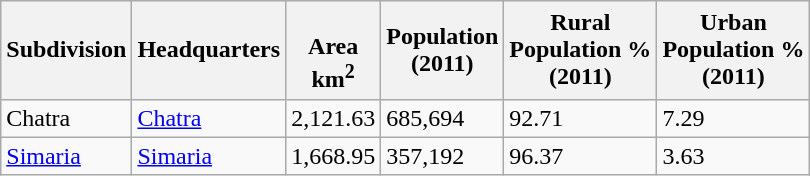<table class="wikitable sortable">
<tr>
<th>Subdivision</th>
<th>Headquarters</th>
<th><br>Area<br>km<sup>2</sup></th>
<th>Population<br>(2011)</th>
<th>Rural<br>Population %<br>(2011)</th>
<th>Urban<br> Population % <br>(2011)</th>
</tr>
<tr>
<td>Chatra</td>
<td><a href='#'>Chatra</a></td>
<td>2,121.63</td>
<td>685,694</td>
<td>92.71</td>
<td>7.29</td>
</tr>
<tr>
<td><a href='#'>Simaria</a></td>
<td><a href='#'>Simaria</a></td>
<td>1,668.95</td>
<td>357,192</td>
<td>96.37</td>
<td>3.63</td>
</tr>
</table>
